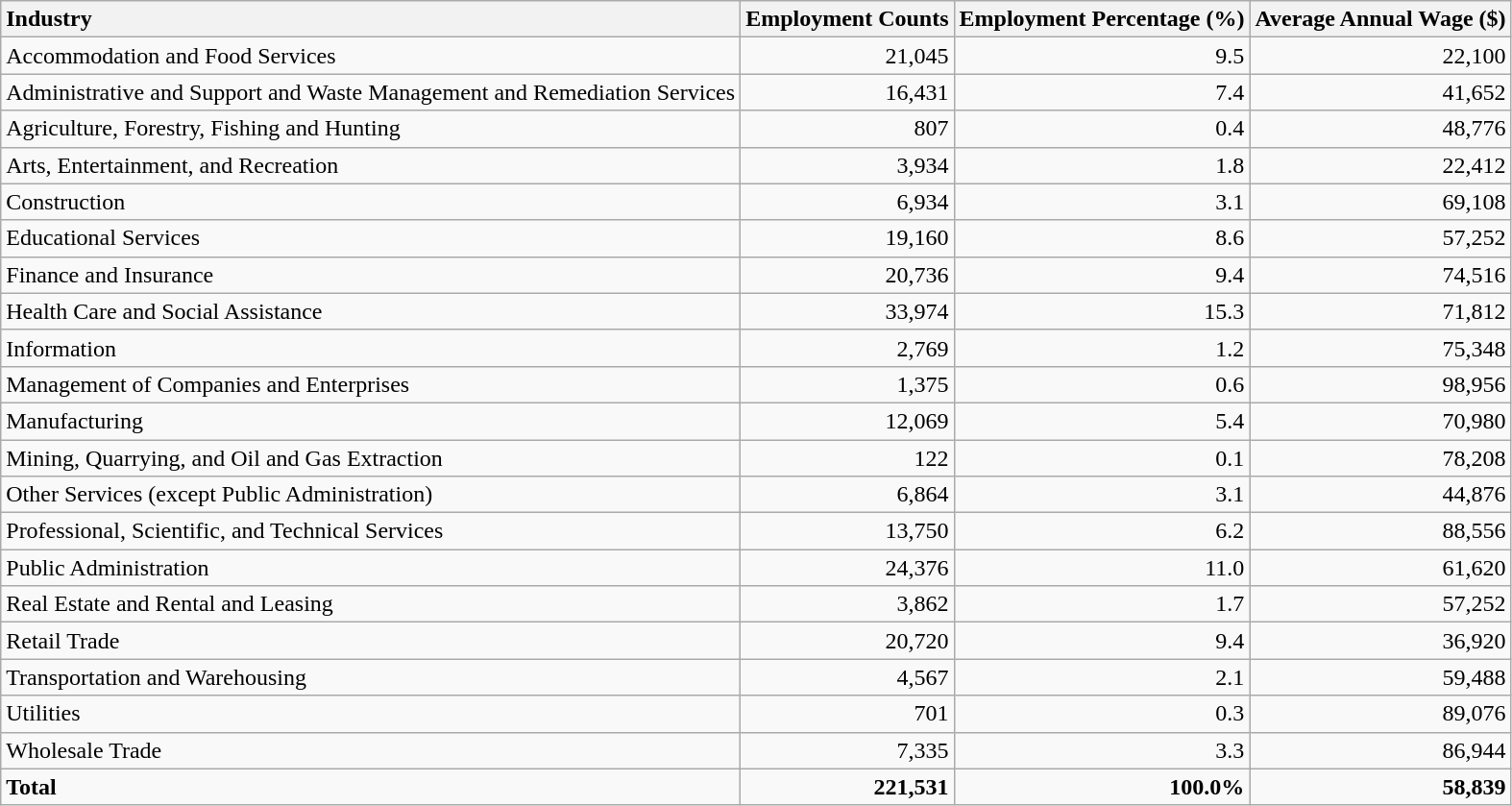<table class="wikitable sortable">
<tr>
<th style="text-align:left;">Industry</th>
<th style="text-align:right;">Employment Counts</th>
<th style="text-align:right;">Employment Percentage (%)</th>
<th style="text-align:right;">Average Annual Wage ($)</th>
</tr>
<tr>
<td style="text-align:left;">Accommodation and Food Services</td>
<td style="text-align:right;">21,045</td>
<td style="text-align:right;">9.5</td>
<td style="text-align:right;">22,100</td>
</tr>
<tr>
<td style="text-align:left;">Administrative and Support and Waste Management and Remediation Services</td>
<td style="text-align:right;">16,431</td>
<td style="text-align:right;">7.4</td>
<td style="text-align:right;">41,652</td>
</tr>
<tr>
<td style="text-align:left;">Agriculture, Forestry, Fishing and Hunting</td>
<td style="text-align:right;">807</td>
<td style="text-align:right;">0.4</td>
<td style="text-align:right;">48,776</td>
</tr>
<tr>
<td style="text-align:left;">Arts, Entertainment, and Recreation</td>
<td style="text-align:right;">3,934</td>
<td style="text-align:right;">1.8</td>
<td style="text-align:right;">22,412</td>
</tr>
<tr>
<td style="text-align:left;">Construction</td>
<td style="text-align:right;">6,934</td>
<td style="text-align:right;">3.1</td>
<td style="text-align:right;">69,108</td>
</tr>
<tr>
<td style="text-align:left;">Educational Services</td>
<td style="text-align:right;">19,160</td>
<td style="text-align:right;">8.6</td>
<td style="text-align:right;">57,252</td>
</tr>
<tr>
<td style="text-align:left;">Finance and Insurance</td>
<td style="text-align:right;">20,736</td>
<td style="text-align:right;">9.4</td>
<td style="text-align:right;">74,516</td>
</tr>
<tr>
<td style="text-align:left;">Health Care and Social Assistance</td>
<td style="text-align:right;">33,974</td>
<td style="text-align:right;">15.3</td>
<td style="text-align:right;">71,812</td>
</tr>
<tr>
<td style="text-align:left;">Information</td>
<td style="text-align:right;">2,769</td>
<td style="text-align:right;">1.2</td>
<td style="text-align:right;">75,348</td>
</tr>
<tr>
<td style="text-align:left;">Management of Companies and Enterprises</td>
<td style="text-align:right;">1,375</td>
<td style="text-align:right;">0.6</td>
<td style="text-align:right;">98,956</td>
</tr>
<tr>
<td style="text-align:left;">Manufacturing</td>
<td style="text-align:right;">12,069</td>
<td style="text-align:right;">5.4</td>
<td style="text-align:right;">70,980</td>
</tr>
<tr>
<td style="text-align:left;">Mining, Quarrying, and Oil and Gas Extraction</td>
<td style="text-align:right;">122</td>
<td style="text-align:right;">0.1</td>
<td style="text-align:right;">78,208</td>
</tr>
<tr>
<td style="text-align:left;">Other Services (except Public Administration)</td>
<td style="text-align:right;">6,864</td>
<td style="text-align:right;">3.1</td>
<td style="text-align:right;">44,876</td>
</tr>
<tr>
<td style="text-align:left;">Professional, Scientific, and Technical Services</td>
<td style="text-align:right;">13,750</td>
<td style="text-align:right;">6.2</td>
<td style="text-align:right;">88,556</td>
</tr>
<tr>
<td style="text-align:left;">Public Administration</td>
<td style="text-align:right;">24,376</td>
<td style="text-align:right;">11.0</td>
<td style="text-align:right;">61,620</td>
</tr>
<tr>
<td style="text-align:left;">Real Estate and Rental and Leasing</td>
<td style="text-align:right;">3,862</td>
<td style="text-align:right;">1.7</td>
<td style="text-align:right;">57,252</td>
</tr>
<tr>
<td style="text-align:left;">Retail Trade</td>
<td style="text-align:right;">20,720</td>
<td style="text-align:right;">9.4</td>
<td style="text-align:right;">36,920</td>
</tr>
<tr>
<td style="text-align:left;">Transportation and Warehousing</td>
<td style="text-align:right;">4,567</td>
<td style="text-align:right;">2.1</td>
<td style="text-align:right;">59,488</td>
</tr>
<tr>
<td style="text-align:left;">Utilities</td>
<td style="text-align:right;">701</td>
<td style="text-align:right;">0.3</td>
<td style="text-align:right;">89,076</td>
</tr>
<tr>
<td style="text-align:left;">Wholesale Trade</td>
<td style="text-align:right;">7,335</td>
<td style="text-align:right;">3.3</td>
<td style="text-align:right;">86,944</td>
</tr>
<tr>
<td style="text-align:left; font-weight:bold;"><strong>Total</strong></td>
<td style="text-align:right; font-weight:bold;"><strong>221,531</strong></td>
<td style="text-align:right; font-weight:bold;"><strong>100.0%</strong></td>
<td style="text-align:right; font-weight:bold;"><strong>58,839</strong></td>
</tr>
</table>
